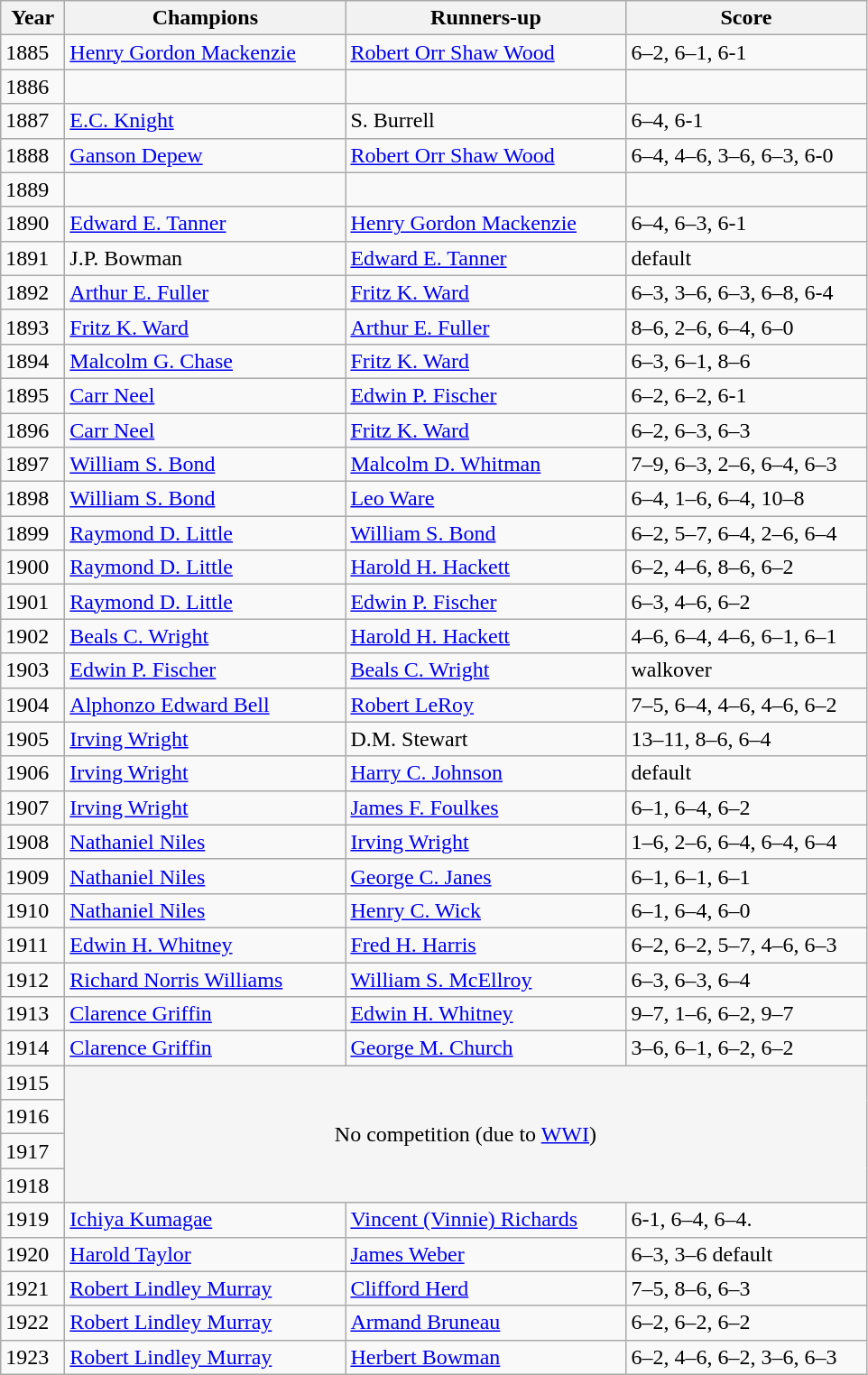<table class="wikitable">
<tr>
<th style="width:40px">Year</th>
<th style="width:200px">Champions</th>
<th style="width:200px">Runners-up</th>
<th style="width:170px" class="unsortable">Score</th>
</tr>
<tr>
<td>1885</td>
<td> <a href='#'>Henry Gordon Mackenzie</a></td>
<td> <a href='#'>Robert Orr Shaw Wood</a></td>
<td>6–2, 6–1, 6-1</td>
</tr>
<tr>
<td>1886</td>
<td></td>
<td></td>
<td></td>
</tr>
<tr>
<td>1887</td>
<td> <a href='#'>E.C. Knight</a></td>
<td> S. Burrell</td>
<td>6–4, 6-1</td>
</tr>
<tr>
<td>1888</td>
<td> <a href='#'>Ganson Depew</a></td>
<td> <a href='#'>Robert Orr Shaw Wood</a></td>
<td>6–4, 4–6, 3–6, 6–3, 6-0</td>
</tr>
<tr>
<td>1889</td>
<td></td>
<td></td>
<td></td>
</tr>
<tr>
<td>1890</td>
<td> <a href='#'>Edward E. Tanner</a></td>
<td> <a href='#'>Henry Gordon Mackenzie</a></td>
<td>6–4, 6–3, 6-1</td>
</tr>
<tr>
<td>1891</td>
<td> J.P. Bowman</td>
<td> <a href='#'>Edward E. Tanner</a></td>
<td>default</td>
</tr>
<tr>
<td>1892</td>
<td> <a href='#'>Arthur E. Fuller</a></td>
<td> <a href='#'>Fritz K. Ward</a></td>
<td>6–3, 3–6, 6–3, 6–8, 6-4</td>
</tr>
<tr>
<td>1893</td>
<td> <a href='#'>Fritz K. Ward</a></td>
<td> <a href='#'>Arthur E. Fuller</a></td>
<td>8–6, 2–6, 6–4, 6–0</td>
</tr>
<tr>
<td>1894</td>
<td> <a href='#'>Malcolm G. Chase</a></td>
<td> <a href='#'>Fritz K. Ward</a></td>
<td>6–3, 6–1, 8–6</td>
</tr>
<tr>
<td>1895</td>
<td> <a href='#'>Carr Neel</a></td>
<td> <a href='#'>Edwin P. Fischer</a></td>
<td>6–2, 6–2, 6-1</td>
</tr>
<tr>
<td>1896</td>
<td> <a href='#'>Carr Neel</a></td>
<td> <a href='#'>Fritz K. Ward</a></td>
<td>6–2, 6–3, 6–3</td>
</tr>
<tr>
<td>1897</td>
<td> <a href='#'>William S. Bond</a></td>
<td> <a href='#'>Malcolm D. Whitman</a></td>
<td>7–9, 6–3, 2–6, 6–4, 6–3</td>
</tr>
<tr>
<td>1898</td>
<td> <a href='#'>William S. Bond</a></td>
<td> <a href='#'>Leo Ware</a></td>
<td>6–4, 1–6, 6–4, 10–8</td>
</tr>
<tr>
<td>1899</td>
<td> <a href='#'>Raymond D. Little</a></td>
<td> <a href='#'>William S. Bond</a></td>
<td>6–2, 5–7, 6–4, 2–6, 6–4</td>
</tr>
<tr>
<td>1900</td>
<td> <a href='#'>Raymond D. Little</a></td>
<td> <a href='#'>Harold H. Hackett</a></td>
<td>6–2, 4–6, 8–6, 6–2</td>
</tr>
<tr>
<td>1901</td>
<td> <a href='#'>Raymond D. Little</a></td>
<td> <a href='#'>Edwin P. Fischer</a></td>
<td>6–3, 4–6, 6–2</td>
</tr>
<tr>
<td>1902</td>
<td> <a href='#'>Beals C. Wright</a></td>
<td> <a href='#'>Harold H. Hackett</a></td>
<td>4–6, 6–4, 4–6, 6–1, 6–1</td>
</tr>
<tr>
<td>1903</td>
<td> <a href='#'>Edwin P. Fischer</a></td>
<td> <a href='#'>Beals C. Wright</a></td>
<td>walkover</td>
</tr>
<tr>
<td>1904</td>
<td> <a href='#'>Alphonzo Edward Bell</a></td>
<td> <a href='#'>Robert LeRoy</a></td>
<td>7–5, 6–4, 4–6, 4–6, 6–2</td>
</tr>
<tr>
<td>1905</td>
<td> <a href='#'>Irving Wright</a></td>
<td> D.M. Stewart</td>
<td>13–11, 8–6, 6–4</td>
</tr>
<tr>
<td>1906</td>
<td> <a href='#'>Irving Wright</a></td>
<td> <a href='#'>Harry C. Johnson</a></td>
<td>default</td>
</tr>
<tr>
<td>1907</td>
<td> <a href='#'>Irving Wright</a></td>
<td> <a href='#'>James F. Foulkes</a></td>
<td>6–1, 6–4, 6–2</td>
</tr>
<tr>
<td>1908</td>
<td> <a href='#'>Nathaniel Niles</a></td>
<td> <a href='#'>Irving Wright</a></td>
<td>1–6, 2–6, 6–4, 6–4, 6–4</td>
</tr>
<tr>
<td>1909</td>
<td> <a href='#'>Nathaniel Niles</a></td>
<td> <a href='#'>George C. Janes</a></td>
<td>6–1, 6–1, 6–1</td>
</tr>
<tr>
<td>1910</td>
<td> <a href='#'>Nathaniel Niles</a></td>
<td> <a href='#'>Henry C. Wick</a></td>
<td>6–1, 6–4, 6–0</td>
</tr>
<tr>
<td>1911</td>
<td> <a href='#'>Edwin H. Whitney</a></td>
<td> <a href='#'>Fred H. Harris</a></td>
<td>6–2, 6–2, 5–7, 4–6, 6–3</td>
</tr>
<tr>
<td>1912</td>
<td> <a href='#'>Richard Norris Williams</a></td>
<td> <a href='#'>William S. McEllroy</a></td>
<td>6–3, 6–3, 6–4</td>
</tr>
<tr>
<td>1913</td>
<td> <a href='#'>Clarence Griffin</a></td>
<td> <a href='#'>Edwin H. Whitney</a></td>
<td>9–7, 1–6, 6–2, 9–7</td>
</tr>
<tr>
<td>1914</td>
<td> <a href='#'>Clarence Griffin</a></td>
<td> <a href='#'>George M. Church</a></td>
<td>3–6, 6–1, 6–2, 6–2</td>
</tr>
<tr>
<td>1915</td>
<td rowspan="4" colspan="5" align="center" bgcolor="#F5F5F5">No competition (due to <a href='#'>WWI</a>)</td>
</tr>
<tr>
<td>1916</td>
</tr>
<tr>
<td>1917</td>
</tr>
<tr>
<td>1918</td>
</tr>
<tr>
<td>1919</td>
<td> <a href='#'>Ichiya Kumagae</a></td>
<td> <a href='#'>Vincent (Vinnie) Richards</a></td>
<td>6-1, 6–4, 6–4.</td>
</tr>
<tr>
<td>1920</td>
<td> <a href='#'>Harold Taylor</a></td>
<td> <a href='#'>James Weber</a></td>
<td>6–3, 3–6 default</td>
</tr>
<tr>
<td>1921</td>
<td> <a href='#'>Robert Lindley Murray</a></td>
<td> <a href='#'>Clifford Herd</a></td>
<td>7–5, 8–6, 6–3</td>
</tr>
<tr>
<td>1922</td>
<td> <a href='#'>Robert Lindley Murray</a></td>
<td> <a href='#'>Armand Bruneau</a></td>
<td>6–2, 6–2, 6–2</td>
</tr>
<tr>
<td>1923</td>
<td> <a href='#'>Robert Lindley Murray</a></td>
<td> <a href='#'>Herbert Bowman</a></td>
<td>6–2, 4–6, 6–2, 3–6, 6–3</td>
</tr>
</table>
